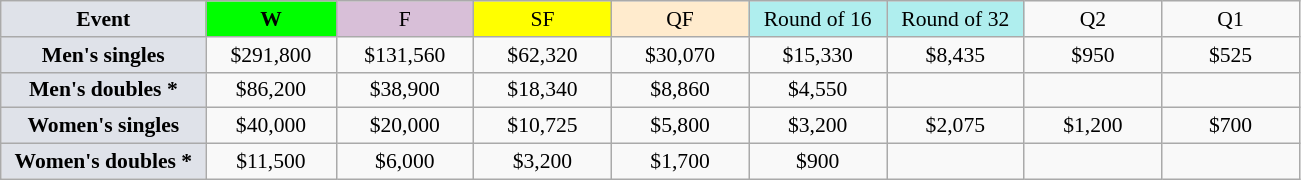<table class=wikitable style=font-size:90%;text-align:center>
<tr>
<td style="width:130px; background:#dfe2e9;"><strong>Event</strong></td>
<td style="width:80px; background:lime;"><strong>W</strong></td>
<td style="width:85px; background:thistle;">F</td>
<td style="width:85px; background:#ff0;">SF</td>
<td style="width:85px; background:#ffebcd;">QF</td>
<td style="width:85px; background:#afeeee;">Round of 16</td>
<td style="width:85px; background:#afeeee;">Round of 32</td>
<td width=85>Q2</td>
<td width=85>Q1</td>
</tr>
<tr>
<td style="background:#dfe2e9;"><strong>Men's singles</strong></td>
<td>$291,800</td>
<td>$131,560</td>
<td>$62,320</td>
<td>$30,070</td>
<td>$15,330</td>
<td>$8,435</td>
<td>$950</td>
<td>$525</td>
</tr>
<tr>
<td style="background:#dfe2e9;"><strong>Men's doubles *</strong></td>
<td>$86,200</td>
<td>$38,900</td>
<td>$18,340</td>
<td>$8,860</td>
<td>$4,550</td>
<td></td>
<td></td>
<td></td>
</tr>
<tr>
<td style="background:#dfe2e9;"><strong>Women's singles</strong></td>
<td>$40,000</td>
<td>$20,000</td>
<td>$10,725</td>
<td>$5,800</td>
<td>$3,200</td>
<td>$2,075</td>
<td>$1,200</td>
<td>$700</td>
</tr>
<tr>
<td style="background:#dfe2e9;"><strong>Women's doubles *</strong></td>
<td>$11,500</td>
<td>$6,000</td>
<td>$3,200</td>
<td>$1,700</td>
<td>$900</td>
<td></td>
<td></td>
<td></td>
</tr>
</table>
